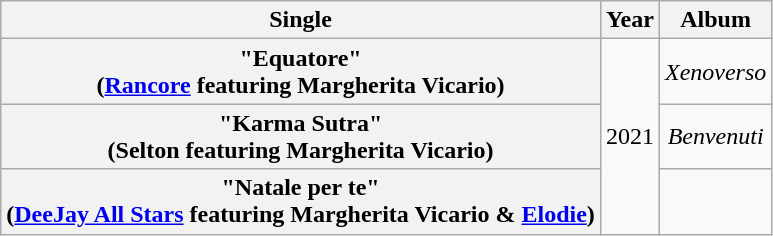<table class="wikitable plainrowheaders" style="text-align:center;">
<tr>
<th scope="col" rowspan="1">Single</th>
<th scope="col" rowspan="1">Year</th>
<th scope="col" rowspan="1">Album</th>
</tr>
<tr>
<th scope="row">"Equatore"<br>(<a href='#'>Rancore</a> featuring Margherita Vicario)</th>
<td rowspan="3">2021</td>
<td><em>Xenoverso</em></td>
</tr>
<tr>
<th scope="row">"Karma Sutra"<br>(Selton featuring Margherita Vicario)</th>
<td><em>Benvenuti</em></td>
</tr>
<tr>
<th scope="row">"Natale per te"<br>(<a href='#'>DeeJay All Stars</a> featuring Margherita Vicario & <a href='#'>Elodie</a>)</th>
<td></td>
</tr>
</table>
